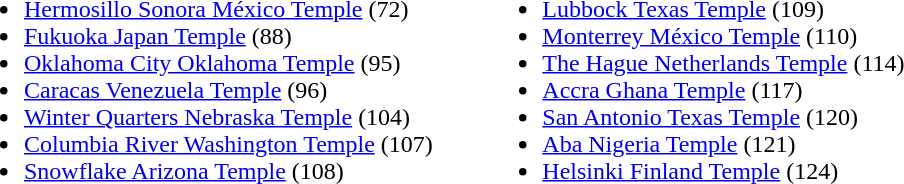<table>
<tr valign="top">
<td style="padding-left:30px;"><br><ul><li><a href='#'>Hermosillo Sonora México Temple</a> (72)</li><li><a href='#'>Fukuoka Japan Temple</a> (88)</li><li><a href='#'>Oklahoma City Oklahoma Temple</a> (95)</li><li><a href='#'>Caracas Venezuela Temple</a> (96)</li><li><a href='#'>Winter Quarters Nebraska Temple</a> (104)</li><li><a href='#'>Columbia River Washington Temple</a> (107)</li><li><a href='#'>Snowflake Arizona Temple</a> (108)</li></ul></td>
<td style="padding-left:30px;"><br><ul><li><a href='#'>Lubbock Texas Temple</a> (109)</li><li><a href='#'>Monterrey México Temple</a> (110)</li><li><a href='#'>The Hague Netherlands Temple</a> (114)</li><li><a href='#'>Accra Ghana Temple</a> (117)</li><li><a href='#'>San Antonio Texas Temple</a> (120)</li><li><a href='#'>Aba Nigeria Temple</a> (121)</li><li><a href='#'>Helsinki Finland Temple</a> (124)</li></ul></td>
</tr>
</table>
